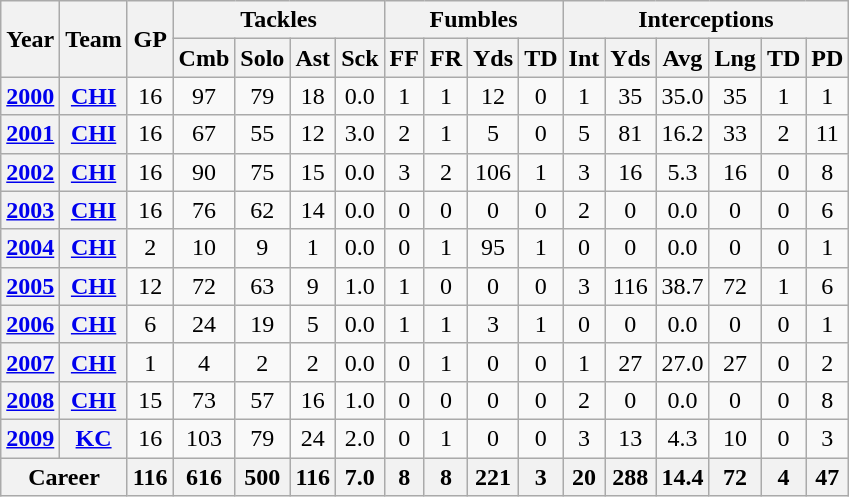<table class="wikitable" style="text-align: center;">
<tr>
<th rowspan="2">Year</th>
<th rowspan="2">Team</th>
<th rowspan="2">GP</th>
<th colspan="4">Tackles</th>
<th colspan="4">Fumbles</th>
<th colspan="6">Interceptions</th>
</tr>
<tr>
<th>Cmb</th>
<th>Solo</th>
<th>Ast</th>
<th>Sck</th>
<th>FF</th>
<th>FR</th>
<th>Yds</th>
<th>TD</th>
<th>Int</th>
<th>Yds</th>
<th>Avg</th>
<th>Lng</th>
<th>TD</th>
<th>PD</th>
</tr>
<tr>
<th><a href='#'>2000</a></th>
<th><a href='#'>CHI</a></th>
<td>16</td>
<td>97</td>
<td>79</td>
<td>18</td>
<td>0.0</td>
<td>1</td>
<td>1</td>
<td>12</td>
<td>0</td>
<td>1</td>
<td>35</td>
<td>35.0</td>
<td>35</td>
<td>1</td>
<td>1</td>
</tr>
<tr>
<th><a href='#'>2001</a></th>
<th><a href='#'>CHI</a></th>
<td>16</td>
<td>67</td>
<td>55</td>
<td>12</td>
<td>3.0</td>
<td>2</td>
<td>1</td>
<td>5</td>
<td>0</td>
<td>5</td>
<td>81</td>
<td>16.2</td>
<td>33</td>
<td>2</td>
<td>11</td>
</tr>
<tr>
<th><a href='#'>2002</a></th>
<th><a href='#'>CHI</a></th>
<td>16</td>
<td>90</td>
<td>75</td>
<td>15</td>
<td>0.0</td>
<td>3</td>
<td>2</td>
<td>106</td>
<td>1</td>
<td>3</td>
<td>16</td>
<td>5.3</td>
<td>16</td>
<td>0</td>
<td>8</td>
</tr>
<tr>
<th><a href='#'>2003</a></th>
<th><a href='#'>CHI</a></th>
<td>16</td>
<td>76</td>
<td>62</td>
<td>14</td>
<td>0.0</td>
<td>0</td>
<td>0</td>
<td>0</td>
<td>0</td>
<td>2</td>
<td>0</td>
<td>0.0</td>
<td>0</td>
<td>0</td>
<td>6</td>
</tr>
<tr>
<th><a href='#'>2004</a></th>
<th><a href='#'>CHI</a></th>
<td>2</td>
<td>10</td>
<td>9</td>
<td>1</td>
<td>0.0</td>
<td>0</td>
<td>1</td>
<td>95</td>
<td>1</td>
<td>0</td>
<td>0</td>
<td>0.0</td>
<td>0</td>
<td>0</td>
<td>1</td>
</tr>
<tr>
<th><a href='#'>2005</a></th>
<th><a href='#'>CHI</a></th>
<td>12</td>
<td>72</td>
<td>63</td>
<td>9</td>
<td>1.0</td>
<td>1</td>
<td>0</td>
<td>0</td>
<td>0</td>
<td>3</td>
<td>116</td>
<td>38.7</td>
<td>72</td>
<td>1</td>
<td>6</td>
</tr>
<tr>
<th><a href='#'>2006</a></th>
<th><a href='#'>CHI</a></th>
<td>6</td>
<td>24</td>
<td>19</td>
<td>5</td>
<td>0.0</td>
<td>1</td>
<td>1</td>
<td>3</td>
<td>1</td>
<td>0</td>
<td>0</td>
<td>0.0</td>
<td>0</td>
<td>0</td>
<td>1</td>
</tr>
<tr>
<th><a href='#'>2007</a></th>
<th><a href='#'>CHI</a></th>
<td>1</td>
<td>4</td>
<td>2</td>
<td>2</td>
<td>0.0</td>
<td>0</td>
<td>1</td>
<td>0</td>
<td>0</td>
<td>1</td>
<td>27</td>
<td>27.0</td>
<td>27</td>
<td>0</td>
<td>2</td>
</tr>
<tr>
<th><a href='#'>2008</a></th>
<th><a href='#'>CHI</a></th>
<td>15</td>
<td>73</td>
<td>57</td>
<td>16</td>
<td>1.0</td>
<td>0</td>
<td>0</td>
<td>0</td>
<td>0</td>
<td>2</td>
<td>0</td>
<td>0.0</td>
<td>0</td>
<td>0</td>
<td>8</td>
</tr>
<tr>
<th><a href='#'>2009</a></th>
<th><a href='#'>KC</a></th>
<td>16</td>
<td>103</td>
<td>79</td>
<td>24</td>
<td>2.0</td>
<td>0</td>
<td>1</td>
<td>0</td>
<td>0</td>
<td>3</td>
<td>13</td>
<td>4.3</td>
<td>10</td>
<td>0</td>
<td>3</td>
</tr>
<tr>
<th colspan="2">Career</th>
<th>116</th>
<th>616</th>
<th>500</th>
<th>116</th>
<th>7.0</th>
<th>8</th>
<th>8</th>
<th>221</th>
<th>3</th>
<th>20</th>
<th>288</th>
<th>14.4</th>
<th>72</th>
<th>4</th>
<th>47</th>
</tr>
</table>
